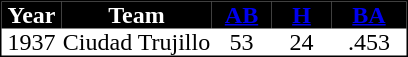<table cellspacing="0" cellpadding="0"  style="margin:auto; border:1px black solid;">
<tr style="background:black; color:white; text-align:center;">
<td width="40"><strong>Year</strong></td>
<td style="width:100px;"><strong>Team</strong></td>
<td width="40"><strong><a href='#'><span>AB</span></a></strong></td>
<td width="40"><strong><a href='#'><span>H</span></a></strong></td>
<td width="50"><strong><a href='#'><span>BA</span></a></strong></td>
</tr>
<tr style="text-align:center;">
<td>1937</td>
<td>Ciudad Trujillo</td>
<td>53</td>
<td>24</td>
<td>.453</td>
</tr>
</table>
